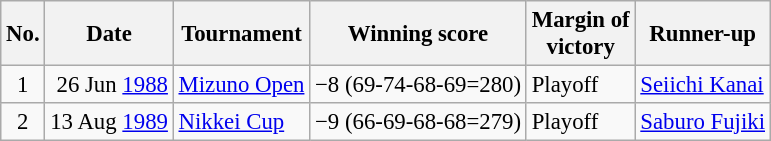<table class="wikitable" style="font-size:95%;">
<tr>
<th>No.</th>
<th>Date</th>
<th>Tournament</th>
<th>Winning score</th>
<th>Margin of<br>victory</th>
<th>Runner-up</th>
</tr>
<tr>
<td align=center>1</td>
<td align=right>26 Jun <a href='#'>1988</a></td>
<td><a href='#'>Mizuno Open</a></td>
<td>−8 (69-74-68-69=280)</td>
<td>Playoff</td>
<td> <a href='#'>Seiichi Kanai</a></td>
</tr>
<tr>
<td align=center>2</td>
<td align=right>13 Aug <a href='#'>1989</a></td>
<td><a href='#'>Nikkei Cup</a></td>
<td>−9 (66-69-68-68=279)</td>
<td>Playoff</td>
<td> <a href='#'>Saburo Fujiki</a></td>
</tr>
</table>
